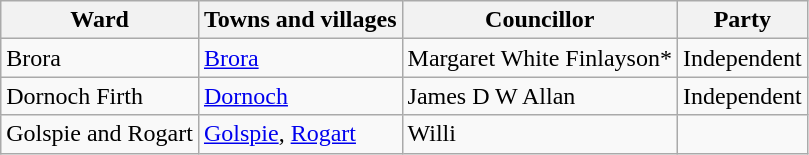<table class="wikitable">
<tr>
<th>Ward</th>
<th>Towns and villages</th>
<th>Councillor</th>
<th>Party</th>
</tr>
<tr>
<td>Brora</td>
<td><a href='#'>Brora</a></td>
<td>Margaret White Finlayson*</td>
<td>Independent</td>
</tr>
<tr>
<td>Dornoch Firth</td>
<td><a href='#'>Dornoch</a></td>
<td>James D W Allan</td>
<td>Independent</td>
</tr>
<tr>
<td>Golspie and Rogart</td>
<td><a href='#'>Golspie</a>, <a href='#'>Rogart</a></td>
<td>Willi</td>
</tr>
</table>
